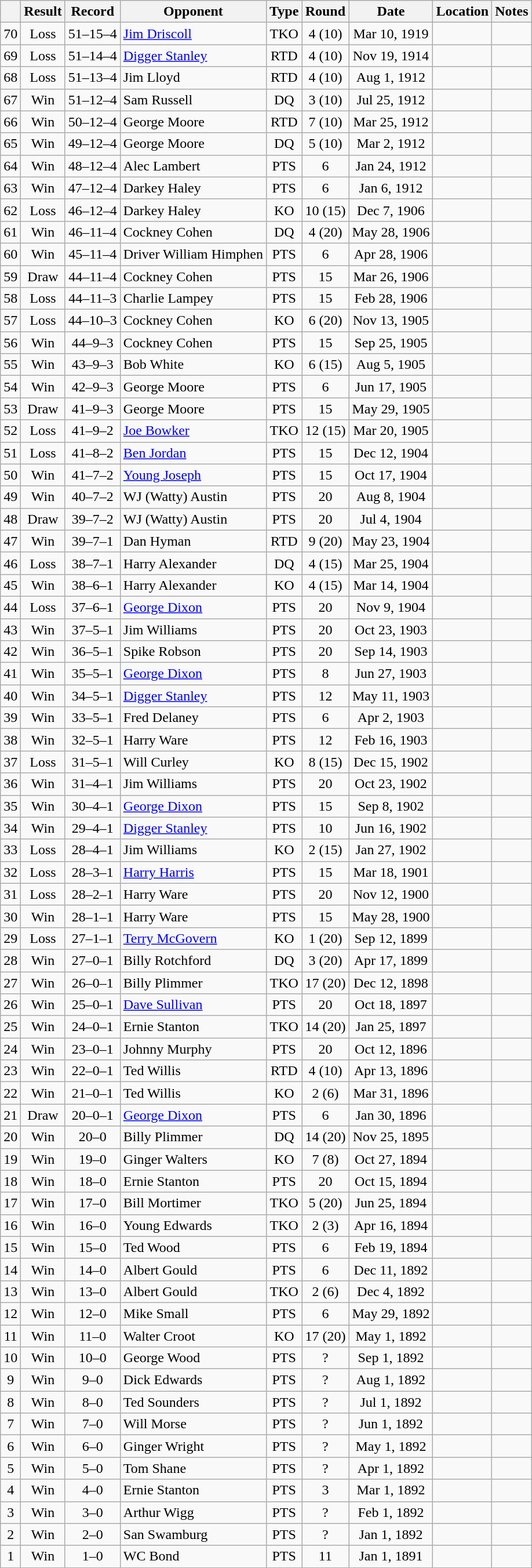<table class="wikitable" style="text-align:center">
<tr>
<th></th>
<th>Result</th>
<th>Record</th>
<th>Opponent</th>
<th>Type</th>
<th>Round</th>
<th>Date</th>
<th>Location</th>
<th>Notes</th>
</tr>
<tr>
<td>70</td>
<td>Loss</td>
<td>51–15–4</td>
<td style="text-align:left;"><a href='#'>Jim Driscoll</a></td>
<td>TKO</td>
<td>4 (10)</td>
<td>Mar 10, 1919</td>
<td style="text-align:left;"></td>
<td></td>
</tr>
<tr>
<td>69</td>
<td>Loss</td>
<td>51–14–4</td>
<td style="text-align:left;"><a href='#'>Digger Stanley</a></td>
<td>RTD</td>
<td>4 (10)</td>
<td>Nov 19, 1914</td>
<td style="text-align:left;"></td>
<td></td>
</tr>
<tr>
<td>68</td>
<td>Loss</td>
<td>51–13–4</td>
<td style="text-align:left;">Jim Lloyd</td>
<td>RTD</td>
<td>4 (10)</td>
<td>Aug 1, 1912</td>
<td style="text-align:left;"></td>
<td></td>
</tr>
<tr>
<td>67</td>
<td>Win</td>
<td>51–12–4</td>
<td style="text-align:left;">Sam Russell</td>
<td>DQ</td>
<td>3 (10)</td>
<td>Jul 25, 1912</td>
<td style="text-align:left;"></td>
<td></td>
</tr>
<tr>
<td>66</td>
<td>Win</td>
<td>50–12–4</td>
<td style="text-align:left;">George Moore</td>
<td>RTD</td>
<td>7 (10)</td>
<td>Mar 25, 1912</td>
<td style="text-align:left;"></td>
<td></td>
</tr>
<tr>
<td>65</td>
<td>Win</td>
<td>49–12–4</td>
<td style="text-align:left;">George Moore</td>
<td>DQ</td>
<td>5 (10)</td>
<td>Mar 2, 1912</td>
<td style="text-align:left;"></td>
<td></td>
</tr>
<tr>
<td>64</td>
<td>Win</td>
<td>48–12–4</td>
<td style="text-align:left;">Alec Lambert</td>
<td>PTS</td>
<td>6</td>
<td>Jan 24, 1912</td>
<td style="text-align:left;"></td>
<td></td>
</tr>
<tr>
<td>63</td>
<td>Win</td>
<td>47–12–4</td>
<td style="text-align:left;">Darkey Haley</td>
<td>PTS</td>
<td>6</td>
<td>Jan 6, 1912</td>
<td style="text-align:left;"></td>
<td></td>
</tr>
<tr>
<td>62</td>
<td>Loss</td>
<td>46–12–4</td>
<td style="text-align:left;">Darkey Haley</td>
<td>KO</td>
<td>10 (15)</td>
<td>Dec 7, 1906</td>
<td style="text-align:left;"></td>
<td></td>
</tr>
<tr>
<td>61</td>
<td>Win</td>
<td>46–11–4</td>
<td style="text-align:left;">Cockney Cohen</td>
<td>DQ</td>
<td>4 (20)</td>
<td>May 28, 1906</td>
<td style="text-align:left;"></td>
<td></td>
</tr>
<tr>
<td>60</td>
<td>Win</td>
<td>45–11–4</td>
<td style="text-align:left;">Driver William Himphen</td>
<td>PTS</td>
<td>6</td>
<td>Apr 28, 1906</td>
<td style="text-align:left;"></td>
<td></td>
</tr>
<tr>
<td>59</td>
<td>Draw</td>
<td>44–11–4</td>
<td style="text-align:left;">Cockney Cohen</td>
<td>PTS</td>
<td>15</td>
<td>Mar 26, 1906</td>
<td style="text-align:left;"></td>
<td></td>
</tr>
<tr>
<td>58</td>
<td>Loss</td>
<td>44–11–3</td>
<td style="text-align:left;">Charlie Lampey</td>
<td>PTS</td>
<td>15</td>
<td>Feb 28, 1906</td>
<td style="text-align:left;"></td>
<td></td>
</tr>
<tr>
<td>57</td>
<td>Loss</td>
<td>44–10–3</td>
<td style="text-align:left;">Cockney Cohen</td>
<td>KO</td>
<td>6 (20)</td>
<td>Nov 13, 1905</td>
<td style="text-align:left;"></td>
<td style="text-align:left;"></td>
</tr>
<tr>
<td>56</td>
<td>Win</td>
<td>44–9–3</td>
<td style="text-align:left;">Cockney Cohen</td>
<td>PTS</td>
<td>15</td>
<td>Sep 25, 1905</td>
<td style="text-align:left;"></td>
<td></td>
</tr>
<tr>
<td>55</td>
<td>Win</td>
<td>43–9–3</td>
<td style="text-align:left;">Bob White</td>
<td>KO</td>
<td>6 (15)</td>
<td>Aug 5, 1905</td>
<td style="text-align:left;"></td>
<td></td>
</tr>
<tr>
<td>54</td>
<td>Win</td>
<td>42–9–3</td>
<td style="text-align:left;">George Moore</td>
<td>PTS</td>
<td>6</td>
<td>Jun 17, 1905</td>
<td style="text-align:left;"></td>
<td></td>
</tr>
<tr>
<td>53</td>
<td>Draw</td>
<td>41–9–3</td>
<td style="text-align:left;">George Moore</td>
<td>PTS</td>
<td>15</td>
<td>May 29, 1905</td>
<td style="text-align:left;"></td>
<td style="text-align:left;"></td>
</tr>
<tr>
<td>52</td>
<td>Loss</td>
<td>41–9–2</td>
<td style="text-align:left;"><a href='#'>Joe Bowker</a></td>
<td>TKO</td>
<td>12 (15)</td>
<td>Mar 20, 1905</td>
<td style="text-align:left;"></td>
<td style="text-align:left;"></td>
</tr>
<tr>
<td>51</td>
<td>Loss</td>
<td>41–8–2</td>
<td style="text-align:left;"><a href='#'>Ben Jordan</a></td>
<td>PTS</td>
<td>15</td>
<td>Dec 12, 1904</td>
<td style="text-align:left;"></td>
<td style="text-align:left;"></td>
</tr>
<tr>
<td>50</td>
<td>Win</td>
<td>41–7–2</td>
<td style="text-align:left;"><a href='#'>Young Joseph</a></td>
<td>PTS</td>
<td>15</td>
<td>Oct 17, 1904</td>
<td style="text-align:left;"></td>
<td></td>
</tr>
<tr>
<td>49</td>
<td>Win</td>
<td>40–7–2</td>
<td style="text-align:left;">WJ (Watty) Austin</td>
<td>PTS</td>
<td>20</td>
<td>Aug 8, 1904</td>
<td style="text-align:left;"></td>
<td></td>
</tr>
<tr>
<td>48</td>
<td>Draw</td>
<td>39–7–2</td>
<td style="text-align:left;">WJ (Watty) Austin</td>
<td>PTS</td>
<td>20</td>
<td>Jul 4, 1904</td>
<td style="text-align:left;"></td>
<td></td>
</tr>
<tr>
<td>47</td>
<td>Win</td>
<td>39–7–1</td>
<td style="text-align:left;">Dan Hyman</td>
<td>RTD</td>
<td>9 (20)</td>
<td>May 23, 1904</td>
<td style="text-align:left;"></td>
<td></td>
</tr>
<tr>
<td>46</td>
<td>Loss</td>
<td>38–7–1</td>
<td style="text-align:left;">Harry Alexander</td>
<td>DQ</td>
<td>4 (15)</td>
<td>Mar 25, 1904</td>
<td style="text-align:left;"></td>
<td></td>
</tr>
<tr>
<td>45</td>
<td>Win</td>
<td>38–6–1</td>
<td style="text-align:left;">Harry Alexander</td>
<td>KO</td>
<td>4 (15)</td>
<td>Mar 14, 1904</td>
<td style="text-align:left;"></td>
<td></td>
</tr>
<tr>
<td>44</td>
<td>Loss</td>
<td>37–6–1</td>
<td style="text-align:left;"><a href='#'>George Dixon</a></td>
<td>PTS</td>
<td>20</td>
<td>Nov 9, 1904</td>
<td style="text-align:left;"></td>
<td style="text-align:left;"></td>
</tr>
<tr>
<td>43</td>
<td>Win</td>
<td>37–5–1</td>
<td style="text-align:left;">Jim Williams</td>
<td>PTS</td>
<td>20</td>
<td>Oct 23, 1903</td>
<td style="text-align:left;"></td>
<td></td>
</tr>
<tr>
<td>42</td>
<td>Win</td>
<td>36–5–1</td>
<td style="text-align:left;">Spike Robson</td>
<td>PTS</td>
<td>20</td>
<td>Sep 14, 1903</td>
<td style="text-align:left;"></td>
<td style="text-align:left;"></td>
</tr>
<tr>
<td>41</td>
<td>Win</td>
<td>35–5–1</td>
<td style="text-align:left;"><a href='#'>George Dixon</a></td>
<td>PTS</td>
<td>8</td>
<td>Jun 27, 1903</td>
<td style="text-align:left;"></td>
<td></td>
</tr>
<tr>
<td>40</td>
<td>Win</td>
<td>34–5–1</td>
<td style="text-align:left;"><a href='#'>Digger Stanley</a></td>
<td>PTS</td>
<td>12</td>
<td>May 11, 1903</td>
<td style="text-align:left;"></td>
<td></td>
</tr>
<tr>
<td>39</td>
<td>Win</td>
<td>33–5–1</td>
<td style="text-align:left;">Fred Delaney</td>
<td>PTS</td>
<td>6</td>
<td>Apr 2, 1903</td>
<td style="text-align:left;"></td>
<td></td>
</tr>
<tr>
<td>38</td>
<td>Win</td>
<td>32–5–1</td>
<td style="text-align:left;">Harry Ware</td>
<td>PTS</td>
<td>12</td>
<td>Feb 16, 1903</td>
<td style="text-align:left;"></td>
<td style="text-align:left;"></td>
</tr>
<tr>
<td>37</td>
<td>Loss</td>
<td>31–5–1</td>
<td style="text-align:left;">Will Curley</td>
<td>KO</td>
<td>8 (15)</td>
<td>Dec 15, 1902</td>
<td style="text-align:left;"></td>
<td></td>
</tr>
<tr>
<td>36</td>
<td>Win</td>
<td>31–4–1</td>
<td style="text-align:left;">Jim Williams</td>
<td>PTS</td>
<td>20</td>
<td>Oct 23, 1902</td>
<td style="text-align:left;"></td>
<td></td>
</tr>
<tr>
<td>35</td>
<td>Win</td>
<td>30–4–1</td>
<td style="text-align:left;"><a href='#'>George Dixon</a></td>
<td>PTS</td>
<td>15</td>
<td>Sep 8, 1902</td>
<td style="text-align:left;"></td>
<td></td>
</tr>
<tr>
<td>34</td>
<td>Win</td>
<td>29–4–1</td>
<td style="text-align:left;"><a href='#'>Digger Stanley</a></td>
<td>PTS</td>
<td>10</td>
<td>Jun 16, 1902</td>
<td style="text-align:left;"></td>
<td></td>
</tr>
<tr>
<td>33</td>
<td>Loss</td>
<td>28–4–1</td>
<td style="text-align:left;">Jim Williams</td>
<td>KO</td>
<td>2 (15)</td>
<td>Jan 27, 1902</td>
<td style="text-align:left;"></td>
<td style="text-align:left;"></td>
</tr>
<tr>
<td>32</td>
<td>Loss</td>
<td>28–3–1</td>
<td style="text-align:left;"><a href='#'>Harry Harris</a></td>
<td>PTS</td>
<td>15</td>
<td>Mar 18, 1901</td>
<td style="text-align:left;"></td>
<td style="text-align:left;"></td>
</tr>
<tr>
<td>31</td>
<td>Loss</td>
<td>28–2–1</td>
<td style="text-align:left;">Harry Ware</td>
<td>PTS</td>
<td>20</td>
<td>Nov 12, 1900</td>
<td style="text-align:left;"></td>
<td style="text-align:left;"></td>
</tr>
<tr>
<td>30</td>
<td>Win</td>
<td>28–1–1</td>
<td style="text-align:left;">Harry Ware</td>
<td>PTS</td>
<td>15</td>
<td>May 28, 1900</td>
<td style="text-align:left;"></td>
<td style="text-align:left;"></td>
</tr>
<tr>
<td>29</td>
<td>Loss</td>
<td>27–1–1</td>
<td style="text-align:left;"><a href='#'>Terry McGovern</a></td>
<td>KO</td>
<td>1 (20)</td>
<td>Sep 12, 1899</td>
<td style="text-align:left;"></td>
<td style="text-align:left;"></td>
</tr>
<tr>
<td>28</td>
<td>Win</td>
<td>27–0–1</td>
<td style="text-align:left;">Billy Rotchford</td>
<td>DQ</td>
<td>3 (20)</td>
<td>Apr 17, 1899</td>
<td style="text-align:left;"></td>
<td style="text-align:left;"></td>
</tr>
<tr>
<td>27</td>
<td>Win</td>
<td>26–0–1</td>
<td style="text-align:left;">Billy Plimmer</td>
<td>TKO</td>
<td>17 (20)</td>
<td>Dec 12, 1898</td>
<td style="text-align:left;"></td>
<td style="text-align:left;"></td>
</tr>
<tr>
<td>26</td>
<td>Win</td>
<td>25–0–1</td>
<td style="text-align:left;"><a href='#'>Dave Sullivan</a></td>
<td>PTS</td>
<td>20</td>
<td>Oct 18, 1897</td>
<td style="text-align:left;"></td>
<td style="text-align:left;"></td>
</tr>
<tr>
<td>25</td>
<td>Win</td>
<td>24–0–1</td>
<td style="text-align:left;">Ernie Stanton</td>
<td>TKO</td>
<td>14 (20)</td>
<td>Jan 25, 1897</td>
<td style="text-align:left;"></td>
<td style="text-align:left;"></td>
</tr>
<tr>
<td>24</td>
<td>Win</td>
<td>23–0–1</td>
<td style="text-align:left;">Johnny Murphy</td>
<td>PTS</td>
<td>20</td>
<td>Oct 12, 1896</td>
<td style="text-align:left;"></td>
<td style="text-align:left;"></td>
</tr>
<tr>
<td>23</td>
<td>Win</td>
<td>22–0–1</td>
<td style="text-align:left;">Ted Willis</td>
<td>RTD</td>
<td>4 (10)</td>
<td>Apr 13, 1896</td>
<td style="text-align:left;"></td>
<td></td>
</tr>
<tr>
<td>22</td>
<td>Win</td>
<td>21–0–1</td>
<td style="text-align:left;">Ted Willis</td>
<td>KO</td>
<td>2 (6)</td>
<td>Mar 31, 1896</td>
<td style="text-align:left;"></td>
<td></td>
</tr>
<tr>
<td>21</td>
<td>Draw</td>
<td>20–0–1</td>
<td style="text-align:left;"><a href='#'>George Dixon</a></td>
<td>PTS</td>
<td>6</td>
<td>Jan 30, 1896</td>
<td style="text-align:left;"></td>
<td></td>
</tr>
<tr>
<td>20</td>
<td>Win</td>
<td>20–0</td>
<td style="text-align:left;">Billy Plimmer</td>
<td>DQ</td>
<td>14 (20)</td>
<td>Nov 25, 1895</td>
<td style="text-align:left;"></td>
<td style="text-align:left;"></td>
</tr>
<tr>
<td>19</td>
<td>Win</td>
<td>19–0</td>
<td style="text-align:left;">Ginger Walters</td>
<td>KO</td>
<td>7 (8)</td>
<td>Oct 27, 1894</td>
<td style="text-align:left;"></td>
<td></td>
</tr>
<tr>
<td>18</td>
<td>Win</td>
<td>18–0</td>
<td style="text-align:left;">Ernie Stanton</td>
<td>PTS</td>
<td>20</td>
<td>Oct 15, 1894</td>
<td style="text-align:left;"></td>
<td style="text-align:left;"></td>
</tr>
<tr>
<td>17</td>
<td>Win</td>
<td>17–0</td>
<td style="text-align:left;">Bill Mortimer</td>
<td>TKO</td>
<td>5 (20)</td>
<td>Jun 25, 1894</td>
<td style="text-align:left;"></td>
<td style="text-align:left;"></td>
</tr>
<tr>
<td>16</td>
<td>Win</td>
<td>16–0</td>
<td style="text-align:left;">Young Edwards</td>
<td>TKO</td>
<td>2 (3)</td>
<td>Apr 16, 1894</td>
<td style="text-align:left;"></td>
<td></td>
</tr>
<tr>
<td>15</td>
<td>Win</td>
<td>15–0</td>
<td style="text-align:left;">Ted Wood</td>
<td>PTS</td>
<td>6</td>
<td>Feb 19, 1894</td>
<td style="text-align:left;"></td>
<td></td>
</tr>
<tr>
<td>14</td>
<td>Win</td>
<td>14–0</td>
<td style="text-align:left;">Albert Gould</td>
<td>PTS</td>
<td>6</td>
<td>Dec 11, 1892</td>
<td style="text-align:left;"></td>
<td></td>
</tr>
<tr>
<td>13</td>
<td>Win</td>
<td>13–0</td>
<td style="text-align:left;">Albert Gould</td>
<td>TKO</td>
<td>2 (6)</td>
<td>Dec 4, 1892</td>
<td style="text-align:left;"></td>
<td></td>
</tr>
<tr>
<td>12</td>
<td>Win</td>
<td>12–0</td>
<td style="text-align:left;">Mike Small</td>
<td>PTS</td>
<td>6</td>
<td>May 29, 1892</td>
<td style="text-align:left;"></td>
<td></td>
</tr>
<tr>
<td>11</td>
<td>Win</td>
<td>11–0</td>
<td style="text-align:left;">Walter Croot</td>
<td>KO</td>
<td>17 (20)</td>
<td>May 1, 1892</td>
<td style="text-align:left;"></td>
<td style="text-align:left;"></td>
</tr>
<tr>
<td>10</td>
<td>Win</td>
<td>10–0</td>
<td style="text-align:left;">George Wood</td>
<td>PTS</td>
<td>?</td>
<td>Sep 1, 1892</td>
<td style="text-align:left;"></td>
<td style="text-align:left;"></td>
</tr>
<tr>
<td>9</td>
<td>Win</td>
<td>9–0</td>
<td style="text-align:left;">Dick Edwards</td>
<td>PTS</td>
<td>?</td>
<td>Aug 1, 1892</td>
<td style="text-align:left;"></td>
<td style="text-align:left;"></td>
</tr>
<tr>
<td>8</td>
<td>Win</td>
<td>8–0</td>
<td style="text-align:left;">Ted Sounders</td>
<td>PTS</td>
<td>?</td>
<td>Jul 1, 1892</td>
<td style="text-align:left;"></td>
<td style="text-align:left;"></td>
</tr>
<tr>
<td>7</td>
<td>Win</td>
<td>7–0</td>
<td style="text-align:left;">Will Morse</td>
<td>PTS</td>
<td>?</td>
<td>Jun 1, 1892</td>
<td style="text-align:left;"></td>
<td style="text-align:left;"></td>
</tr>
<tr>
<td>6</td>
<td>Win</td>
<td>6–0</td>
<td style="text-align:left;">Ginger Wright</td>
<td>PTS</td>
<td>?</td>
<td>May 1, 1892</td>
<td style="text-align:left;"></td>
<td style="text-align:left;"></td>
</tr>
<tr>
<td>5</td>
<td>Win</td>
<td>5–0</td>
<td style="text-align:left;">Tom Shane</td>
<td>PTS</td>
<td>?</td>
<td>Apr 1, 1892</td>
<td style="text-align:left;"></td>
<td style="text-align:left;"></td>
</tr>
<tr>
<td>4</td>
<td>Win</td>
<td>4–0</td>
<td style="text-align:left;">Ernie Stanton</td>
<td>PTS</td>
<td>3</td>
<td>Mar 1, 1892</td>
<td style="text-align:left;"></td>
<td style="text-align:left;"></td>
</tr>
<tr>
<td>3</td>
<td>Win</td>
<td>3–0</td>
<td style="text-align:left;">Arthur Wigg</td>
<td>PTS</td>
<td>?</td>
<td>Feb 1, 1892</td>
<td style="text-align:left;"></td>
<td style="text-align:left;"></td>
</tr>
<tr>
<td>2</td>
<td>Win</td>
<td>2–0</td>
<td style="text-align:left;">San Swamburg</td>
<td>PTS</td>
<td>?</td>
<td>Jan 1, 1892</td>
<td style="text-align:left;"></td>
<td style="text-align:left;"></td>
</tr>
<tr>
<td>1</td>
<td>Win</td>
<td>1–0</td>
<td style="text-align:left;">WC Bond</td>
<td>PTS</td>
<td>11</td>
<td>Jan 1, 1891</td>
<td style="text-align:left;"></td>
<td style="text-align:left;"></td>
</tr>
<tr>
</tr>
</table>
